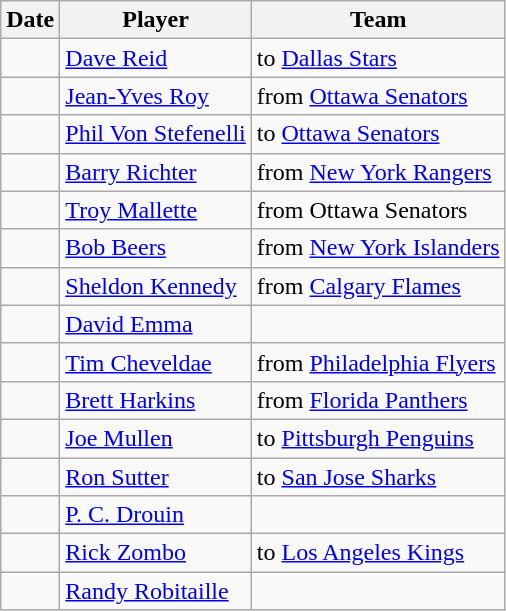<table class="wikitable">
<tr>
<th>Date</th>
<th>Player</th>
<th>Team</th>
</tr>
<tr>
<td></td>
<td><a href='#'>Dave Reid</a></td>
<td>to <a href='#'>Dallas Stars</a></td>
</tr>
<tr>
<td></td>
<td><a href='#'>Jean-Yves Roy</a></td>
<td>from <a href='#'>Ottawa Senators</a></td>
</tr>
<tr>
<td></td>
<td><a href='#'>Phil Von Stefenelli</a></td>
<td>to <a href='#'>Ottawa Senators</a></td>
</tr>
<tr>
<td></td>
<td><a href='#'>Barry Richter</a></td>
<td>from <a href='#'>New York Rangers</a></td>
</tr>
<tr>
<td></td>
<td><a href='#'>Troy Mallette</a></td>
<td>from Ottawa Senators</td>
</tr>
<tr>
<td></td>
<td><a href='#'>Bob Beers</a></td>
<td>from <a href='#'>New York Islanders</a></td>
</tr>
<tr>
<td></td>
<td><a href='#'>Sheldon Kennedy</a></td>
<td>from <a href='#'>Calgary Flames</a></td>
</tr>
<tr>
<td></td>
<td><a href='#'>David Emma</a></td>
<td></td>
</tr>
<tr>
<td></td>
<td><a href='#'>Tim Cheveldae</a></td>
<td>from <a href='#'>Philadelphia Flyers</a></td>
</tr>
<tr>
<td></td>
<td><a href='#'>Brett Harkins</a></td>
<td>from <a href='#'>Florida Panthers</a></td>
</tr>
<tr>
<td></td>
<td><a href='#'>Joe Mullen</a></td>
<td>to <a href='#'>Pittsburgh Penguins</a></td>
</tr>
<tr>
<td></td>
<td><a href='#'>Ron Sutter</a></td>
<td>to <a href='#'>San Jose Sharks</a></td>
</tr>
<tr>
<td></td>
<td><a href='#'>P. C. Drouin</a></td>
<td></td>
</tr>
<tr>
<td></td>
<td><a href='#'>Rick Zombo</a></td>
<td>to <a href='#'>Los Angeles Kings</a></td>
</tr>
<tr>
<td></td>
<td><a href='#'>Randy Robitaille</a></td>
<td></td>
</tr>
</table>
